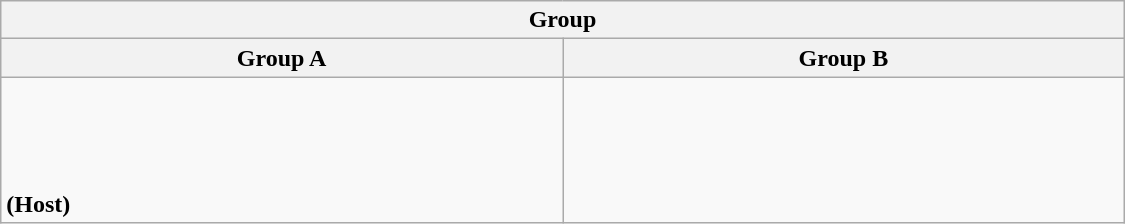<table class="wikitable" width=750>
<tr>
<th colspan="2">Group</th>
</tr>
<tr>
<th width=25%>Group A</th>
<th width=25%>Group B</th>
</tr>
<tr>
<td><br><br>
<br>
<br>
 <strong>(Host)</strong></td>
<td><br> <br>
 <br>
 <br>
</td>
</tr>
</table>
